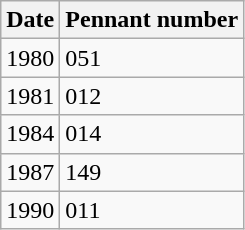<table class="wikitable">
<tr>
<th>Date</th>
<th>Pennant number</th>
</tr>
<tr>
<td>1980</td>
<td>051</td>
</tr>
<tr>
<td>1981</td>
<td>012</td>
</tr>
<tr>
<td>1984</td>
<td>014</td>
</tr>
<tr>
<td>1987</td>
<td>149</td>
</tr>
<tr>
<td>1990</td>
<td>011</td>
</tr>
</table>
